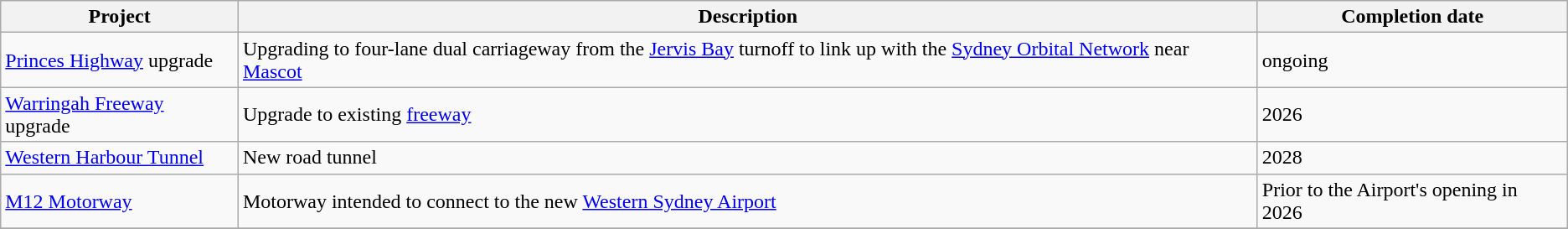<table class="wikitable sortable">
<tr>
<th>Project</th>
<th>Description</th>
<th>Completion date</th>
</tr>
<tr>
<td><a href='#'>Princes Highway</a> upgrade</td>
<td>Upgrading to four-lane dual carriageway from the <a href='#'>Jervis Bay</a> turnoff to link up with the <a href='#'>Sydney Orbital Network</a> near <a href='#'>Mascot</a></td>
<td>ongoing</td>
</tr>
<tr>
<td><a href='#'>Warringah Freeway</a> upgrade</td>
<td>Upgrade to existing <a href='#'>freeway</a></td>
<td>2026</td>
</tr>
<tr>
<td><a href='#'>Western Harbour Tunnel</a></td>
<td>New road tunnel</td>
<td>2028</td>
</tr>
<tr>
<td><a href='#'>M12 Motorway</a></td>
<td>Motorway intended to connect to the new <a href='#'>Western Sydney Airport</a></td>
<td>Prior to the Airport's opening in 2026</td>
</tr>
<tr>
</tr>
</table>
